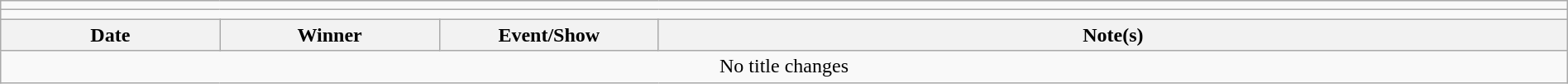<table class="wikitable" style="text-align:center; width:100%;">
<tr>
<td colspan="5"></td>
</tr>
<tr>
<td colspan="5"><strong></strong></td>
</tr>
<tr>
<th width="14%">Date</th>
<th width="14%">Winner</th>
<th width="14%">Event/Show</th>
<th width="58%">Note(s)</th>
</tr>
<tr>
<td colspan="4">No title changes</td>
</tr>
</table>
